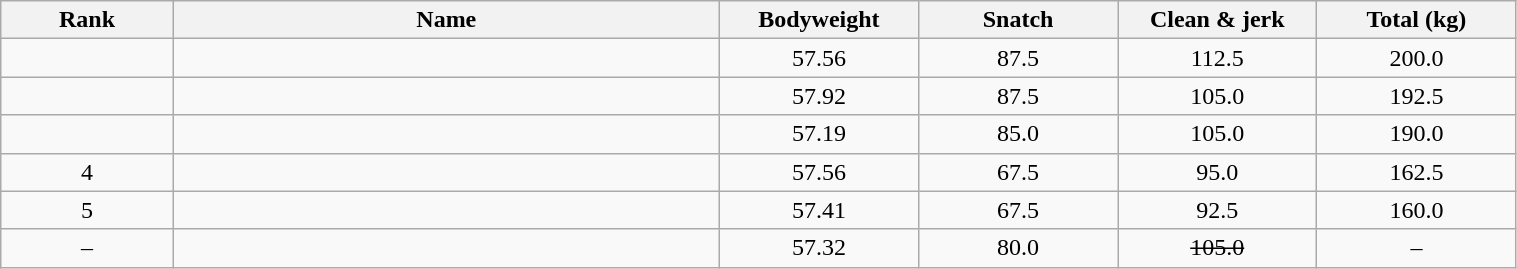<table class="wikitable" style="text-align:center; font-size:100%;" width="80%">
<tr>
<th style="width:6em;">Rank</th>
<th style="width:20em;">Name</th>
<th style="width:7em;">Bodyweight</th>
<th style="width:7em;">Snatch</th>
<th style="width:7em;">Clean & jerk</th>
<th style="width:7em;">Total (kg)</th>
</tr>
<tr>
<td></td>
<td align=left></td>
<td>57.56</td>
<td>87.5</td>
<td>112.5</td>
<td>200.0</td>
</tr>
<tr>
<td></td>
<td align=left></td>
<td>57.92</td>
<td>87.5</td>
<td>105.0</td>
<td>192.5</td>
</tr>
<tr>
<td></td>
<td align=left></td>
<td>57.19</td>
<td>85.0</td>
<td>105.0</td>
<td>190.0</td>
</tr>
<tr>
<td>4</td>
<td align=left></td>
<td>57.56</td>
<td>67.5</td>
<td>95.0</td>
<td>162.5</td>
</tr>
<tr>
<td>5</td>
<td align=left></td>
<td>57.41</td>
<td>67.5</td>
<td>92.5</td>
<td>160.0</td>
</tr>
<tr>
<td>–</td>
<td align=left></td>
<td>57.32</td>
<td>80.0</td>
<td><s>105.0</s></td>
<td>–</td>
</tr>
</table>
